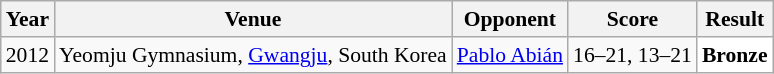<table class="sortable wikitable" style="font-size: 90%;">
<tr>
<th>Year</th>
<th>Venue</th>
<th>Opponent</th>
<th>Score</th>
<th>Result</th>
</tr>
<tr>
<td align="center">2012</td>
<td align="left">Yeomju Gymnasium, <a href='#'>Gwangju</a>, South Korea</td>
<td align="left"> <a href='#'>Pablo Abián</a></td>
<td align="left">16–21, 13–21</td>
<td style="text-align:left; background:white"> <strong>Bronze</strong></td>
</tr>
</table>
